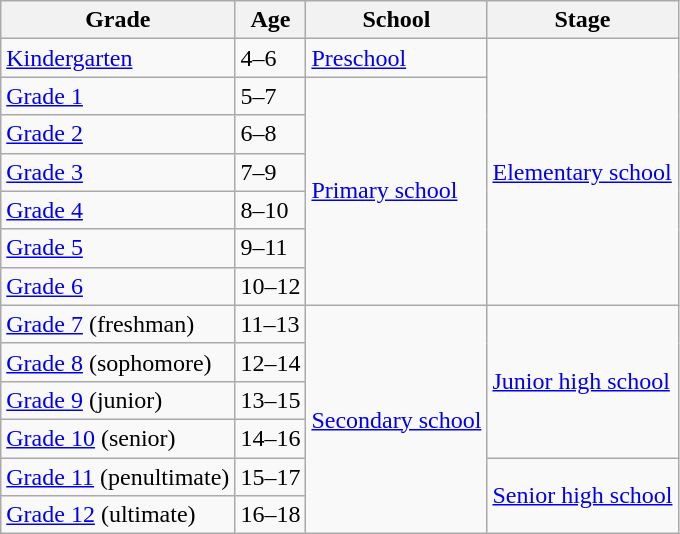<table class="wikitable">
<tr>
<th>Grade</th>
<th>Age</th>
<th>School</th>
<th>Stage</th>
</tr>
<tr>
<td><a href='#'>Kindergarten</a></td>
<td>4–6</td>
<td><a href='#'>Preschool</a></td>
<td rowspan=7><a href='#'>Elementary school</a></td>
</tr>
<tr>
<td><a href='#'>Grade 1</a></td>
<td>5–7</td>
<td rowspan=6><a href='#'>Primary school</a></td>
</tr>
<tr>
<td><a href='#'>Grade 2</a></td>
<td>6–8</td>
</tr>
<tr>
<td><a href='#'>Grade 3</a></td>
<td>7–9</td>
</tr>
<tr>
<td><a href='#'>Grade 4</a></td>
<td>8–10</td>
</tr>
<tr>
<td><a href='#'>Grade 5</a></td>
<td>9–11</td>
</tr>
<tr>
<td><a href='#'>Grade 6</a></td>
<td>10–12</td>
</tr>
<tr>
<td><a href='#'>Grade 7</a> (freshman)</td>
<td>11–13</td>
<td rowspan=6><a href='#'>Secondary school</a></td>
<td rowspan=4><a href='#'>Junior high school</a></td>
</tr>
<tr>
<td><a href='#'>Grade 8</a> (sophomore)</td>
<td>12–14</td>
</tr>
<tr>
<td><a href='#'>Grade 9</a> (junior)</td>
<td>13–15</td>
</tr>
<tr>
<td><a href='#'>Grade 10</a> (senior)</td>
<td>14–16</td>
</tr>
<tr>
<td><a href='#'>Grade 11</a> (penultimate)</td>
<td>15–17</td>
<td rowspan=2><a href='#'>Senior high school</a></td>
</tr>
<tr>
<td><a href='#'>Grade 12</a> (ultimate)</td>
<td>16–18</td>
</tr>
</table>
